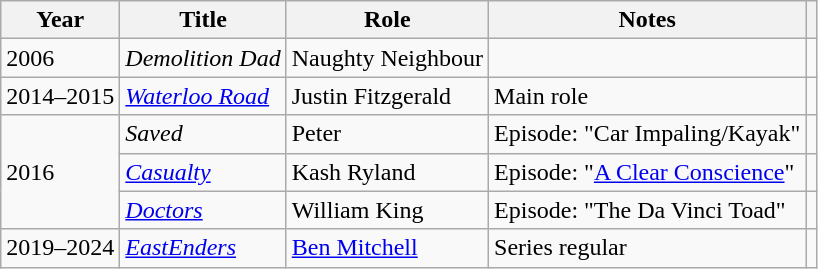<table class="wikitable sortable">
<tr>
<th scope="col">Year</th>
<th scope="col">Title</th>
<th scope="col">Role</th>
<th scope="col" class=unsortable>Notes</th>
<th scope="col" class=unsortable></th>
</tr>
<tr>
<td>2006</td>
<td><em>Demolition Dad</em></td>
<td>Naughty Neighbour</td>
<td></td>
<td style="text-align: center;"></td>
</tr>
<tr>
<td>2014–2015</td>
<td><em><a href='#'>Waterloo Road</a></em></td>
<td>Justin Fitzgerald</td>
<td>Main role</td>
<td style="text-align: center;"></td>
</tr>
<tr>
<td rowspan="3">2016</td>
<td><em>Saved</em></td>
<td>Peter</td>
<td>Episode: "Car Impaling/Kayak"</td>
<td style="text-align: center;"></td>
</tr>
<tr>
<td><em><a href='#'>Casualty</a></em></td>
<td>Kash Ryland</td>
<td>Episode: "<a href='#'>A Clear Conscience</a>"</td>
<td style="text-align: center;"></td>
</tr>
<tr>
<td><em><a href='#'>Doctors</a></em></td>
<td>William King</td>
<td>Episode: "The Da Vinci Toad"</td>
<td style="text-align: center;"></td>
</tr>
<tr>
<td>2019–2024</td>
<td><em><a href='#'>EastEnders</a></em></td>
<td><a href='#'>Ben Mitchell</a></td>
<td>Series regular</td>
<td style="text-align: center;"></td>
</tr>
</table>
